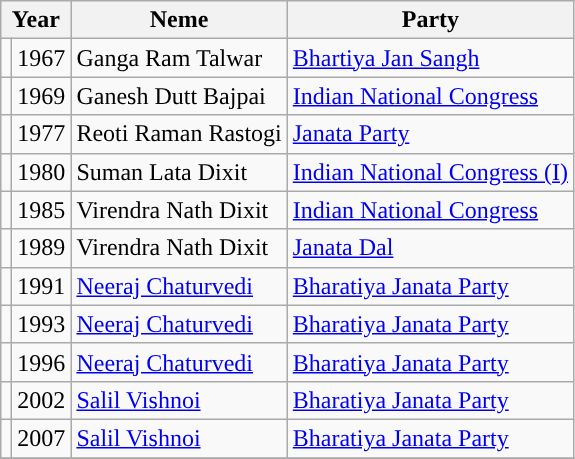<table class="wikitable sortable">
<tr>
<th colspan="2">Year</th>
<th>Neme</th>
<th>Party</th>
</tr>
<tr>
<td style="background-color: "></td>
<td>1967</td>
<td>Ganga Ram Talwar</td>
<td><a href='#'>Bhartiya Jan Sangh</a></td>
</tr>
<tr>
<td style="background-color: "></td>
<td>1969</td>
<td>Ganesh Dutt Bajpai</td>
<td><a href='#'>Indian National Congress</a></td>
</tr>
<tr>
<td style="background-color: "></td>
<td>1977</td>
<td>Reoti Raman Rastogi</td>
<td><a href='#'>Janata Party</a></td>
</tr>
<tr>
<td style="background-color: "></td>
<td>1980</td>
<td>Suman Lata Dixit</td>
<td><a href='#'>Indian National Congress (I)</a></td>
</tr>
<tr>
<td style="background-color: "></td>
<td>1985</td>
<td>Virendra Nath Dixit</td>
<td><a href='#'>Indian National Congress</a></td>
</tr>
<tr>
<td style="background-color: "></td>
<td>1989</td>
<td>Virendra Nath Dixit</td>
<td><a href='#'>Janata Dal</a></td>
</tr>
<tr>
<td style="background-color: "></td>
<td>1991</td>
<td><a href='#'>Neeraj Chaturvedi</a></td>
<td><a href='#'>Bharatiya Janata Party</a></td>
</tr>
<tr>
<td style="background-color: "></td>
<td>1993</td>
<td><a href='#'>Neeraj Chaturvedi</a></td>
<td><a href='#'>Bharatiya Janata Party</a></td>
</tr>
<tr>
<td style="background-color: "></td>
<td>1996</td>
<td><a href='#'>Neeraj Chaturvedi</a></td>
<td><a href='#'>Bharatiya Janata Party</a></td>
</tr>
<tr>
<td style="background-color: "></td>
<td>2002</td>
<td><a href='#'>Salil Vishnoi</a></td>
<td><a href='#'>Bharatiya Janata Party</a></td>
</tr>
<tr>
<td style="background-color: "></td>
<td>2007</td>
<td><a href='#'>Salil Vishnoi</a></td>
<td><a href='#'>Bharatiya Janata Party</a></td>
</tr>
<tr>
</tr>
</table>
